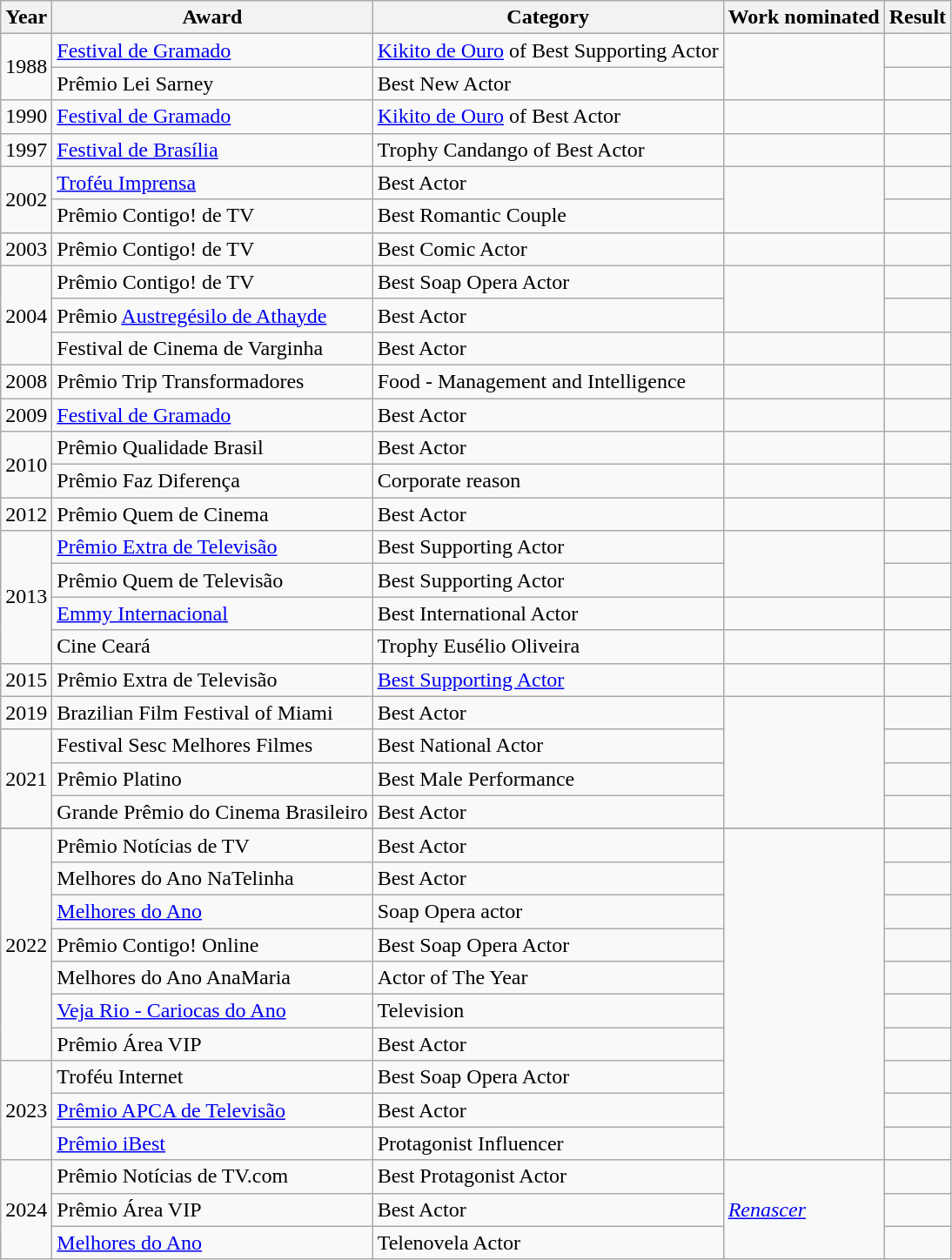<table class="wikitable">
<tr>
<th>Year</th>
<th>Award</th>
<th>Category</th>
<th>Work nominated</th>
<th>Result</th>
</tr>
<tr>
<td rowspan="2">1988</td>
<td><a href='#'>Festival de Gramado</a></td>
<td><a href='#'>Kikito de Ouro</a> of Best Supporting Actor</td>
<td rowspan="2"></td>
<td></td>
</tr>
<tr>
<td>Prêmio Lei Sarney</td>
<td>Best New Actor</td>
<td></td>
</tr>
<tr>
<td>1990</td>
<td><a href='#'>Festival de Gramado</a></td>
<td><a href='#'>Kikito de Ouro</a> of Best Actor</td>
<td></td>
<td></td>
</tr>
<tr>
<td>1997</td>
<td><a href='#'>Festival de Brasília</a></td>
<td>Trophy Candango of Best Actor</td>
<td></td>
<td></td>
</tr>
<tr>
<td rowspan="2">2002</td>
<td><a href='#'>Troféu Imprensa</a></td>
<td>Best Actor</td>
<td rowspan="2"></td>
<td></td>
</tr>
<tr>
<td>Prêmio Contigo! de TV</td>
<td>Best Romantic Couple</td>
<td></td>
</tr>
<tr>
<td>2003</td>
<td>Prêmio Contigo! de TV</td>
<td>Best Comic Actor</td>
<td></td>
<td></td>
</tr>
<tr>
<td rowspan="3">2004</td>
<td>Prêmio Contigo! de TV</td>
<td>Best Soap Opera Actor</td>
<td rowspan="2"></td>
<td></td>
</tr>
<tr>
<td>Prêmio <a href='#'>Austregésilo de Athayde</a></td>
<td>Best Actor</td>
<td></td>
</tr>
<tr>
<td>Festival de Cinema de Varginha</td>
<td>Best Actor</td>
<td></td>
<td></td>
</tr>
<tr>
<td>2008</td>
<td>Prêmio Trip Transformadores</td>
<td>Food - Management and Intelligence</td>
<td></td>
<td></td>
</tr>
<tr>
<td>2009</td>
<td><a href='#'>Festival de Gramado</a></td>
<td>Best Actor</td>
<td></td>
<td></td>
</tr>
<tr>
<td rowspan="2">2010</td>
<td>Prêmio Qualidade Brasil</td>
<td>Best Actor</td>
<td></td>
<td></td>
</tr>
<tr>
<td>Prêmio Faz Diferença</td>
<td>Corporate reason</td>
<td></td>
<td></td>
</tr>
<tr>
<td>2012</td>
<td>Prêmio Quem de Cinema</td>
<td>Best Actor</td>
<td></td>
<td></td>
</tr>
<tr>
<td rowspan="4">2013</td>
<td><a href='#'>Prêmio Extra de Televisão</a></td>
<td>Best Supporting Actor</td>
<td rowspan="2"></td>
<td></td>
</tr>
<tr>
<td>Prêmio Quem de Televisão</td>
<td>Best Supporting Actor</td>
<td></td>
</tr>
<tr>
<td><a href='#'>Emmy Internacional</a></td>
<td>Best International Actor</td>
<td></td>
<td></td>
</tr>
<tr>
<td>Cine Ceará</td>
<td>Trophy Eusélio Oliveira</td>
<td></td>
<td></td>
</tr>
<tr>
<td>2015</td>
<td>Prêmio Extra de Televisão</td>
<td><a href='#'>Best Supporting Actor</a></td>
<td></td>
<td></td>
</tr>
<tr>
<td>2019</td>
<td>Brazilian Film Festival of Miami</td>
<td>Best Actor</td>
<td rowspan="4"></td>
<td></td>
</tr>
<tr>
<td rowspan="3">2021</td>
<td>Festival Sesc Melhores Filmes</td>
<td>Best National Actor</td>
<td></td>
</tr>
<tr>
<td>Prêmio Platino</td>
<td>Best Male Performance</td>
<td></td>
</tr>
<tr>
<td>Grande Prêmio do Cinema Brasileiro</td>
<td>Best Actor</td>
<td></td>
</tr>
<tr>
</tr>
<tr>
<td rowspan="7">2022</td>
<td>Prêmio Notícias de TV</td>
<td>Best Actor</td>
<td rowspan="10"></td>
<td></td>
</tr>
<tr>
<td>Melhores do Ano NaTelinha</td>
<td>Best Actor</td>
<td></td>
</tr>
<tr>
<td><a href='#'>Melhores do Ano</a></td>
<td>Soap Opera actor</td>
<td></td>
</tr>
<tr>
<td>Prêmio Contigo! Online</td>
<td>Best Soap Opera Actor</td>
<td></td>
</tr>
<tr>
<td>Melhores do Ano AnaMaria</td>
<td>Actor of The Year</td>
<td></td>
</tr>
<tr>
<td><a href='#'>Veja Rio - Cariocas do Ano</a></td>
<td>Television</td>
<td></td>
</tr>
<tr>
<td>Prêmio Área VIP</td>
<td>Best Actor</td>
<td></td>
</tr>
<tr>
<td rowspan="3">2023</td>
<td>Troféu Internet</td>
<td>Best Soap Opera Actor</td>
<td></td>
</tr>
<tr>
<td><a href='#'>Prêmio APCA de Televisão</a></td>
<td>Best Actor</td>
<td></td>
</tr>
<tr>
<td><a href='#'>Prêmio iBest</a></td>
<td>Protagonist Influencer</td>
<td></td>
</tr>
<tr>
<td rowspan="3">2024</td>
<td>Prêmio Notícias de TV.com</td>
<td>Best Protagonist Actor</td>
<td rowspan="3"><em><a href='#'>Renascer</a></em></td>
<td></td>
</tr>
<tr>
<td>Prêmio Área VIP</td>
<td>Best Actor</td>
<td></td>
</tr>
<tr>
<td><a href='#'>Melhores do Ano</a></td>
<td>Telenovela Actor</td>
<td></td>
</tr>
</table>
